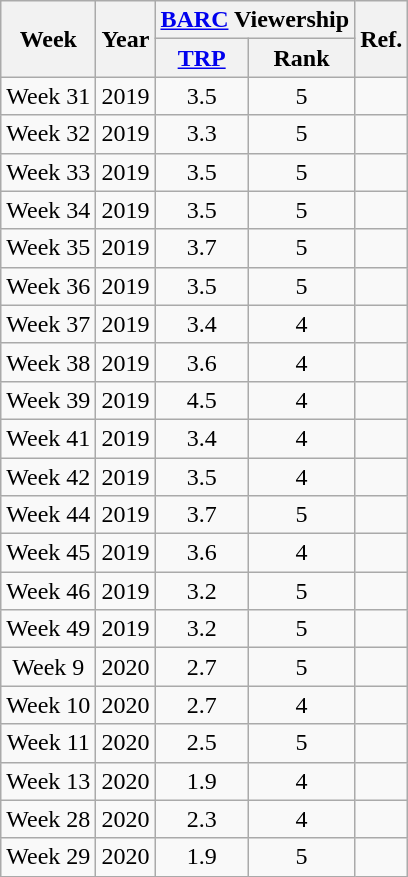<table class="wikitable sortable" style="text-align:center">
<tr>
<th rowspan="2">Week</th>
<th rowspan="2">Year</th>
<th colspan="2"><a href='#'>BARC</a> Viewership</th>
<th rowspan="2">Ref.</th>
</tr>
<tr>
<th><a href='#'>TRP</a></th>
<th>Rank</th>
</tr>
<tr>
<td>Week 31</td>
<td>2019</td>
<td>3.5</td>
<td>5</td>
<td></td>
</tr>
<tr>
<td>Week 32</td>
<td>2019</td>
<td>3.3</td>
<td>5</td>
<td></td>
</tr>
<tr>
<td>Week 33</td>
<td>2019</td>
<td>3.5</td>
<td>5</td>
<td></td>
</tr>
<tr>
<td>Week 34</td>
<td>2019</td>
<td>3.5</td>
<td>5</td>
<td></td>
</tr>
<tr>
<td>Week 35</td>
<td>2019</td>
<td>3.7</td>
<td>5</td>
<td></td>
</tr>
<tr>
<td>Week 36</td>
<td>2019</td>
<td>3.5</td>
<td>5</td>
<td></td>
</tr>
<tr>
<td>Week 37</td>
<td>2019</td>
<td>3.4</td>
<td>4</td>
<td></td>
</tr>
<tr>
<td>Week 38</td>
<td>2019</td>
<td>3.6</td>
<td>4</td>
<td></td>
</tr>
<tr>
<td>Week 39</td>
<td>2019</td>
<td>4.5</td>
<td>4</td>
<td></td>
</tr>
<tr>
<td>Week 41</td>
<td>2019</td>
<td>3.4</td>
<td>4</td>
<td></td>
</tr>
<tr>
<td>Week 42</td>
<td>2019</td>
<td>3.5</td>
<td>4</td>
<td></td>
</tr>
<tr>
<td>Week 44</td>
<td>2019</td>
<td>3.7</td>
<td>5</td>
<td></td>
</tr>
<tr>
<td>Week 45</td>
<td>2019</td>
<td>3.6</td>
<td>4</td>
<td></td>
</tr>
<tr>
<td>Week 46</td>
<td>2019</td>
<td>3.2</td>
<td>5</td>
<td></td>
</tr>
<tr>
<td>Week 49</td>
<td>2019</td>
<td>3.2</td>
<td>5</td>
<td></td>
</tr>
<tr>
<td>Week 9</td>
<td>2020</td>
<td>2.7</td>
<td>5</td>
<td></td>
</tr>
<tr>
<td>Week 10</td>
<td>2020</td>
<td>2.7</td>
<td>4</td>
<td></td>
</tr>
<tr>
<td>Week 11</td>
<td>2020</td>
<td>2.5</td>
<td>5</td>
<td></td>
</tr>
<tr>
<td>Week 13</td>
<td>2020</td>
<td>1.9</td>
<td>4</td>
<td></td>
</tr>
<tr>
<td>Week 28</td>
<td>2020</td>
<td>2.3</td>
<td>4</td>
<td></td>
</tr>
<tr>
<td>Week 29</td>
<td>2020</td>
<td>1.9</td>
<td>5</td>
<td></td>
</tr>
</table>
